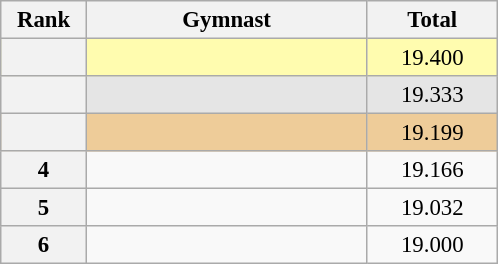<table class="wikitable sortable" style="text-align:center; font-size:95%">
<tr>
<th scope="col" style="width:50px;">Rank</th>
<th scope="col" style="width:180px;">Gymnast</th>
<th scope="col" style="width:80px;">Total</th>
</tr>
<tr style="background:#fffcaf;">
<th scope=row style="text-align:center"></th>
<td style="text-align:left;"></td>
<td>19.400</td>
</tr>
<tr style="background:#e5e5e5;">
<th scope=row style="text-align:center"></th>
<td style="text-align:left;"></td>
<td>19.333</td>
</tr>
<tr style="background:#ec9;">
<th scope=row style="text-align:center"></th>
<td style="text-align:left;"></td>
<td>19.199</td>
</tr>
<tr>
<th scope=row style="text-align:center">4</th>
<td style="text-align:left;"></td>
<td>19.166</td>
</tr>
<tr>
<th scope=row style="text-align:center">5</th>
<td style="text-align:left;"></td>
<td>19.032</td>
</tr>
<tr>
<th scope=row style="text-align:center">6</th>
<td style="text-align:left;"></td>
<td>19.000</td>
</tr>
</table>
